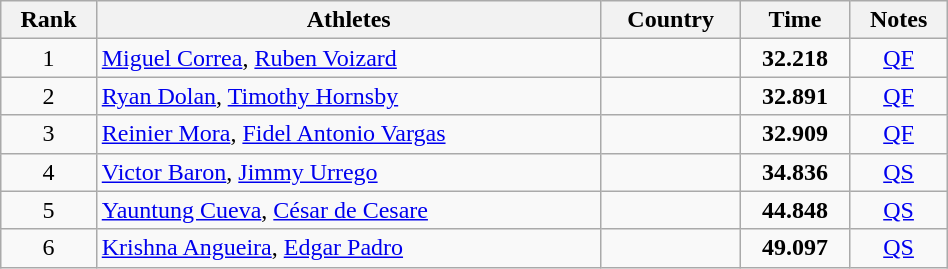<table class="wikitable" width=50% style="text-align:center">
<tr>
<th>Rank</th>
<th>Athletes</th>
<th>Country</th>
<th>Time</th>
<th>Notes</th>
</tr>
<tr>
<td>1</td>
<td align=left><a href='#'>Miguel Correa</a>, <a href='#'>Ruben Voizard</a></td>
<td align=left></td>
<td><strong>32.218</strong></td>
<td><a href='#'>QF</a></td>
</tr>
<tr>
<td>2</td>
<td align=left><a href='#'>Ryan Dolan</a>, <a href='#'>Timothy Hornsby</a></td>
<td align=left></td>
<td><strong>32.891</strong></td>
<td><a href='#'>QF</a></td>
</tr>
<tr>
<td>3</td>
<td align=left><a href='#'>Reinier Mora</a>, <a href='#'>Fidel Antonio Vargas</a></td>
<td align=left></td>
<td><strong>32.909</strong></td>
<td><a href='#'>QF</a></td>
</tr>
<tr>
<td>4</td>
<td align=left><a href='#'>Victor Baron</a>, <a href='#'>Jimmy Urrego</a></td>
<td align=left></td>
<td><strong>34.836</strong></td>
<td><a href='#'>QS</a></td>
</tr>
<tr>
<td>5</td>
<td align=left><a href='#'>Yauntung Cueva</a>, <a href='#'>César de Cesare</a></td>
<td align=left></td>
<td><strong>44.848</strong></td>
<td><a href='#'>QS</a></td>
</tr>
<tr>
<td>6</td>
<td align=left><a href='#'>Krishna Angueira</a>, <a href='#'>Edgar Padro</a></td>
<td align=left></td>
<td><strong>49.097</strong></td>
<td><a href='#'>QS</a></td>
</tr>
</table>
